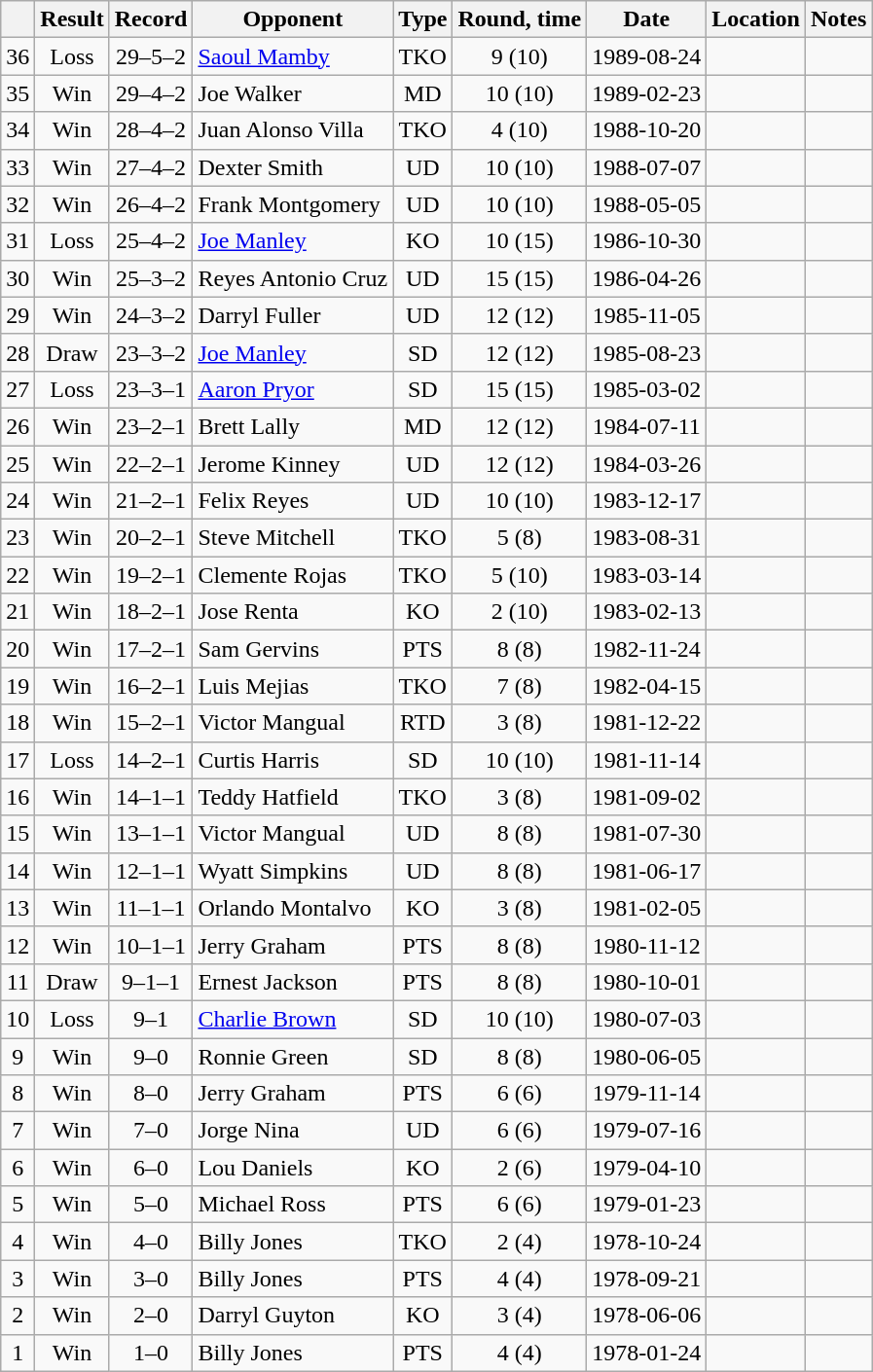<table class=wikitable style=text-align:center>
<tr>
<th></th>
<th>Result</th>
<th>Record</th>
<th>Opponent</th>
<th>Type</th>
<th>Round, time</th>
<th>Date</th>
<th>Location</th>
<th>Notes</th>
</tr>
<tr>
<td>36</td>
<td>Loss</td>
<td>29–5–2</td>
<td align=left><a href='#'>Saoul Mamby</a></td>
<td>TKO</td>
<td>9 (10)</td>
<td>1989-08-24</td>
<td align=left></td>
<td align=left></td>
</tr>
<tr>
<td>35</td>
<td>Win</td>
<td>29–4–2</td>
<td align=left>Joe Walker</td>
<td>MD</td>
<td>10 (10)</td>
<td>1989-02-23</td>
<td align=left></td>
<td align=left></td>
</tr>
<tr>
<td>34</td>
<td>Win</td>
<td>28–4–2</td>
<td align=left>Juan Alonso Villa</td>
<td>TKO</td>
<td>4 (10)</td>
<td>1988-10-20</td>
<td align=left></td>
<td align=left></td>
</tr>
<tr>
<td>33</td>
<td>Win</td>
<td>27–4–2</td>
<td align=left>Dexter Smith</td>
<td>UD</td>
<td>10 (10)</td>
<td>1988-07-07</td>
<td align=left></td>
<td align=left></td>
</tr>
<tr>
<td>32</td>
<td>Win</td>
<td>26–4–2</td>
<td align=left>Frank Montgomery</td>
<td>UD</td>
<td>10 (10)</td>
<td>1988-05-05</td>
<td align=left></td>
<td align=left></td>
</tr>
<tr>
<td>31</td>
<td>Loss</td>
<td>25–4–2</td>
<td align=left><a href='#'>Joe Manley</a></td>
<td>KO</td>
<td>10 (15)</td>
<td>1986-10-30</td>
<td align=left></td>
<td align=left></td>
</tr>
<tr>
<td>30</td>
<td>Win</td>
<td>25–3–2</td>
<td align=left>Reyes Antonio Cruz</td>
<td>UD</td>
<td>15 (15)</td>
<td>1986-04-26</td>
<td align=left></td>
<td align=left></td>
</tr>
<tr>
<td>29</td>
<td>Win</td>
<td>24–3–2</td>
<td align=left>Darryl Fuller</td>
<td>UD</td>
<td>12 (12)</td>
<td>1985-11-05</td>
<td align=left></td>
<td align=left></td>
</tr>
<tr>
<td>28</td>
<td>Draw</td>
<td>23–3–2</td>
<td align=left><a href='#'>Joe Manley</a></td>
<td>SD</td>
<td>12 (12)</td>
<td>1985-08-23</td>
<td align=left></td>
<td align=left></td>
</tr>
<tr>
<td>27</td>
<td>Loss</td>
<td>23–3–1</td>
<td align=left><a href='#'>Aaron Pryor</a></td>
<td>SD</td>
<td>15 (15)</td>
<td>1985-03-02</td>
<td align=left></td>
<td align=left></td>
</tr>
<tr>
<td>26</td>
<td>Win</td>
<td>23–2–1</td>
<td align=left>Brett Lally</td>
<td>MD</td>
<td>12 (12)</td>
<td>1984-07-11</td>
<td align=left></td>
<td align=left></td>
</tr>
<tr>
<td>25</td>
<td>Win</td>
<td>22–2–1</td>
<td align=left>Jerome Kinney</td>
<td>UD</td>
<td>12 (12)</td>
<td>1984-03-26</td>
<td align=left></td>
<td align=left></td>
</tr>
<tr>
<td>24</td>
<td>Win</td>
<td>21–2–1</td>
<td align=left>Felix Reyes</td>
<td>UD</td>
<td>10 (10)</td>
<td>1983-12-17</td>
<td align=left></td>
<td align=left></td>
</tr>
<tr>
<td>23</td>
<td>Win</td>
<td>20–2–1</td>
<td align=left>Steve Mitchell</td>
<td>TKO</td>
<td>5 (8)</td>
<td>1983-08-31</td>
<td align=left></td>
<td align=left></td>
</tr>
<tr>
<td>22</td>
<td>Win</td>
<td>19–2–1</td>
<td align=left>Clemente Rojas</td>
<td>TKO</td>
<td>5 (10)</td>
<td>1983-03-14</td>
<td align=left></td>
<td align=left></td>
</tr>
<tr>
<td>21</td>
<td>Win</td>
<td>18–2–1</td>
<td align=left>Jose Renta</td>
<td>KO</td>
<td>2 (10)</td>
<td>1983-02-13</td>
<td align=left></td>
<td align=left></td>
</tr>
<tr>
<td>20</td>
<td>Win</td>
<td>17–2–1</td>
<td align=left>Sam Gervins</td>
<td>PTS</td>
<td>8 (8)</td>
<td>1982-11-24</td>
<td align=left></td>
<td align=left></td>
</tr>
<tr>
<td>19</td>
<td>Win</td>
<td>16–2–1</td>
<td align=left>Luis Mejias</td>
<td>TKO</td>
<td>7 (8)</td>
<td>1982-04-15</td>
<td align=left></td>
<td align=left></td>
</tr>
<tr>
<td>18</td>
<td>Win</td>
<td>15–2–1</td>
<td align=left>Victor Mangual</td>
<td>RTD</td>
<td>3 (8)</td>
<td>1981-12-22</td>
<td align=left></td>
<td align=left></td>
</tr>
<tr>
<td>17</td>
<td>Loss</td>
<td>14–2–1</td>
<td align=left>Curtis Harris</td>
<td>SD</td>
<td>10 (10)</td>
<td>1981-11-14</td>
<td align=left></td>
<td align=left></td>
</tr>
<tr>
<td>16</td>
<td>Win</td>
<td>14–1–1</td>
<td align=left>Teddy Hatfield</td>
<td>TKO</td>
<td>3 (8)</td>
<td>1981-09-02</td>
<td align=left></td>
<td align=left></td>
</tr>
<tr>
<td>15</td>
<td>Win</td>
<td>13–1–1</td>
<td align=left>Victor Mangual</td>
<td>UD</td>
<td>8 (8)</td>
<td>1981-07-30</td>
<td align=left></td>
<td align=left></td>
</tr>
<tr>
<td>14</td>
<td>Win</td>
<td>12–1–1</td>
<td align=left>Wyatt Simpkins</td>
<td>UD</td>
<td>8 (8)</td>
<td>1981-06-17</td>
<td align=left></td>
<td align=left></td>
</tr>
<tr>
<td>13</td>
<td>Win</td>
<td>11–1–1</td>
<td align=left>Orlando Montalvo</td>
<td>KO</td>
<td>3 (8)</td>
<td>1981-02-05</td>
<td align=left></td>
<td align=left></td>
</tr>
<tr>
<td>12</td>
<td>Win</td>
<td>10–1–1</td>
<td align=left>Jerry Graham</td>
<td>PTS</td>
<td>8 (8)</td>
<td>1980-11-12</td>
<td align=left></td>
<td align=left></td>
</tr>
<tr>
<td>11</td>
<td>Draw</td>
<td>9–1–1</td>
<td align=left>Ernest Jackson</td>
<td>PTS</td>
<td>8 (8)</td>
<td>1980-10-01</td>
<td align=left></td>
<td align=left></td>
</tr>
<tr>
<td>10</td>
<td>Loss</td>
<td>9–1</td>
<td align=left><a href='#'>Charlie Brown</a></td>
<td>SD</td>
<td>10 (10)</td>
<td>1980-07-03</td>
<td align=left></td>
<td align=left></td>
</tr>
<tr>
<td>9</td>
<td>Win</td>
<td>9–0</td>
<td align=left>Ronnie Green</td>
<td>SD</td>
<td>8 (8)</td>
<td>1980-06-05</td>
<td align=left></td>
<td align=left></td>
</tr>
<tr>
<td>8</td>
<td>Win</td>
<td>8–0</td>
<td align=left>Jerry Graham</td>
<td>PTS</td>
<td>6 (6)</td>
<td>1979-11-14</td>
<td align=left></td>
<td align=left></td>
</tr>
<tr>
<td>7</td>
<td>Win</td>
<td>7–0</td>
<td align=left>Jorge Nina</td>
<td>UD</td>
<td>6 (6)</td>
<td>1979-07-16</td>
<td align=left></td>
<td align=left></td>
</tr>
<tr>
<td>6</td>
<td>Win</td>
<td>6–0</td>
<td align=left>Lou Daniels</td>
<td>KO</td>
<td>2 (6)</td>
<td>1979-04-10</td>
<td align=left></td>
<td align=left></td>
</tr>
<tr>
<td>5</td>
<td>Win</td>
<td>5–0</td>
<td align=left>Michael Ross</td>
<td>PTS</td>
<td>6 (6)</td>
<td>1979-01-23</td>
<td align=left></td>
<td align=left></td>
</tr>
<tr>
<td>4</td>
<td>Win</td>
<td>4–0</td>
<td align=left>Billy Jones</td>
<td>TKO</td>
<td>2 (4)</td>
<td>1978-10-24</td>
<td align=left></td>
<td align=left></td>
</tr>
<tr>
<td>3</td>
<td>Win</td>
<td>3–0</td>
<td align=left>Billy Jones</td>
<td>PTS</td>
<td>4 (4)</td>
<td>1978-09-21</td>
<td align=left></td>
<td align=left></td>
</tr>
<tr>
<td>2</td>
<td>Win</td>
<td>2–0</td>
<td align=left>Darryl Guyton</td>
<td>KO</td>
<td>3 (4)</td>
<td>1978-06-06</td>
<td align=left></td>
<td align=left></td>
</tr>
<tr>
<td>1</td>
<td>Win</td>
<td>1–0</td>
<td align=left>Billy Jones</td>
<td>PTS</td>
<td>4 (4)</td>
<td>1978-01-24</td>
<td align=left></td>
<td align=left></td>
</tr>
</table>
